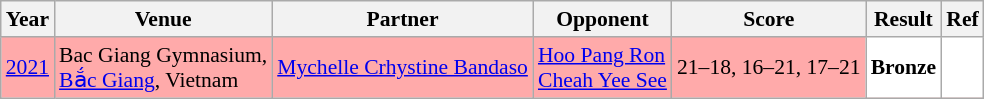<table class="sortable wikitable" style="font-size: 90%">
<tr>
<th>Year</th>
<th>Venue</th>
<th>Partner</th>
<th>Opponent</th>
<th>Score</th>
<th>Result</th>
<th>Ref</th>
</tr>
<tr style="background:#FFAAAA">
<td align="center"><a href='#'>2021</a></td>
<td align="left">Bac Giang Gymnasium,<br><a href='#'>Bắc Giang</a>, Vietnam</td>
<td align="left"> <a href='#'>Mychelle Crhystine Bandaso</a></td>
<td align="left"> <a href='#'>Hoo Pang Ron</a><br> <a href='#'>Cheah Yee See</a></td>
<td align="left">21–18, 16–21, 17–21</td>
<td style="text-align:left; background:white"> <strong>Bronze</strong></td>
<td style="text-align:center; background:white"></td>
</tr>
</table>
